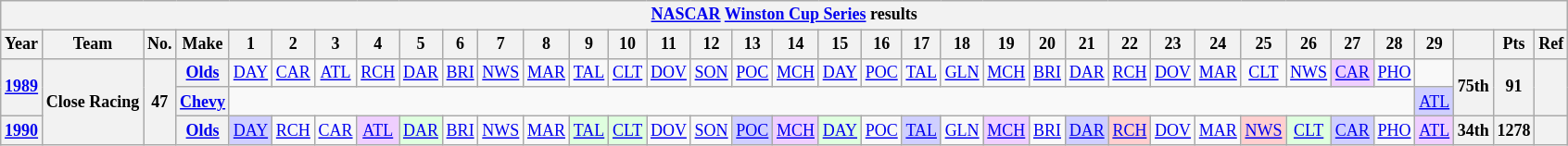<table class="wikitable" style="text-align:center; font-size:75%">
<tr>
<th colspan=45><a href='#'>NASCAR</a> <a href='#'>Winston Cup Series</a> results</th>
</tr>
<tr>
<th>Year</th>
<th>Team</th>
<th>No.</th>
<th>Make</th>
<th>1</th>
<th>2</th>
<th>3</th>
<th>4</th>
<th>5</th>
<th>6</th>
<th>7</th>
<th>8</th>
<th>9</th>
<th>10</th>
<th>11</th>
<th>12</th>
<th>13</th>
<th>14</th>
<th>15</th>
<th>16</th>
<th>17</th>
<th>18</th>
<th>19</th>
<th>20</th>
<th>21</th>
<th>22</th>
<th>23</th>
<th>24</th>
<th>25</th>
<th>26</th>
<th>27</th>
<th>28</th>
<th>29</th>
<th></th>
<th>Pts</th>
<th>Ref</th>
</tr>
<tr>
<th rowspan=2><a href='#'>1989</a></th>
<th rowspan=3>Close Racing</th>
<th rowspan=3>47</th>
<th><a href='#'>Olds</a></th>
<td><a href='#'>DAY</a></td>
<td><a href='#'>CAR</a></td>
<td><a href='#'>ATL</a></td>
<td><a href='#'>RCH</a></td>
<td><a href='#'>DAR</a></td>
<td><a href='#'>BRI</a></td>
<td><a href='#'>NWS</a></td>
<td><a href='#'>MAR</a></td>
<td><a href='#'>TAL</a></td>
<td><a href='#'>CLT</a></td>
<td><a href='#'>DOV</a></td>
<td><a href='#'>SON</a></td>
<td><a href='#'>POC</a></td>
<td><a href='#'>MCH</a></td>
<td><a href='#'>DAY</a></td>
<td><a href='#'>POC</a></td>
<td><a href='#'>TAL</a></td>
<td><a href='#'>GLN</a></td>
<td><a href='#'>MCH</a></td>
<td><a href='#'>BRI</a></td>
<td><a href='#'>DAR</a></td>
<td><a href='#'>RCH</a></td>
<td><a href='#'>DOV</a></td>
<td><a href='#'>MAR</a></td>
<td><a href='#'>CLT</a></td>
<td><a href='#'>NWS</a></td>
<td style="background:#EFCFFF;"><a href='#'>CAR</a><br></td>
<td><a href='#'>PHO</a></td>
<td></td>
<th rowspan=2>75th</th>
<th rowspan=2>91</th>
<th rowspan=2></th>
</tr>
<tr>
<th><a href='#'>Chevy</a></th>
<td colspan=28></td>
<td style="background:#CFCFFF;"><a href='#'>ATL</a><br></td>
</tr>
<tr>
<th><a href='#'>1990</a></th>
<th><a href='#'>Olds</a></th>
<td style="background:#CFCFFF;"><a href='#'>DAY</a><br></td>
<td><a href='#'>RCH</a></td>
<td><a href='#'>CAR</a></td>
<td style="background:#EFCFFF;"><a href='#'>ATL</a><br></td>
<td style="background:#DFFFDF;"><a href='#'>DAR</a><br></td>
<td><a href='#'>BRI</a></td>
<td><a href='#'>NWS</a></td>
<td><a href='#'>MAR</a></td>
<td style="background:#DFFFDF;"><a href='#'>TAL</a><br></td>
<td style="background:#DFFFDF;"><a href='#'>CLT</a><br></td>
<td><a href='#'>DOV</a></td>
<td><a href='#'>SON</a></td>
<td style="background:#CFCFFF;"><a href='#'>POC</a><br></td>
<td style="background:#EFCFFF;"><a href='#'>MCH</a><br></td>
<td style="background:#DFFFDF;"><a href='#'>DAY</a><br></td>
<td><a href='#'>POC</a></td>
<td style="background:#CFCFFF;"><a href='#'>TAL</a><br></td>
<td><a href='#'>GLN</a></td>
<td style="background:#EFCFFF;"><a href='#'>MCH</a><br></td>
<td><a href='#'>BRI</a></td>
<td style="background:#CFCFFF;"><a href='#'>DAR</a><br></td>
<td style="background:#FFCFCF;"><a href='#'>RCH</a><br></td>
<td><a href='#'>DOV</a></td>
<td><a href='#'>MAR</a></td>
<td style="background:#FFCFCF;"><a href='#'>NWS</a><br></td>
<td style="background:#DFFFDF;"><a href='#'>CLT</a><br></td>
<td style="background:#CFCFFF;"><a href='#'>CAR</a><br></td>
<td><a href='#'>PHO</a></td>
<td style="background:#EFCFFF;"><a href='#'>ATL</a><br></td>
<th>34th</th>
<th>1278</th>
<th></th>
</tr>
</table>
